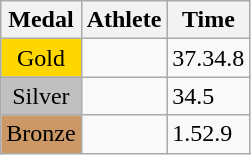<table class="wikitable">
<tr>
<th>Medal</th>
<th>Athlete</th>
<th>Time</th>
</tr>
<tr>
<td style="text-align:center;background-color:gold;">Gold</td>
<td></td>
<td>37.34.8</td>
</tr>
<tr>
<td style="text-align:center;background-color:silver;">Silver</td>
<td></td>
<td>34.5</td>
</tr>
<tr>
<td style="text-align:center;background-color:#CC9966;">Bronze</td>
<td></td>
<td>1.52.9</td>
</tr>
</table>
